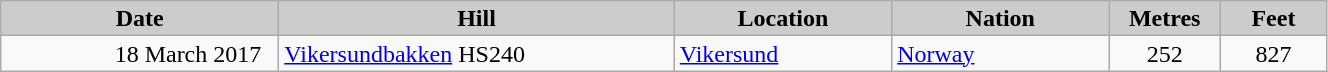<table class="wikitable sortable" style="text-align:left; line-height:16px; width:70%;">
<tr>
<th style="background-color: #ccc;" width="130">Date</th>
<th style="background-color: #ccc;" width="188">Hill</th>
<th style="background-color: #ccc;" width="100">Location</th>
<th style="background-color: #ccc;" width="100">Nation</th>
<th style="background-color: #ccc;" width="45">Metres</th>
<th style="background-color: #ccc;" width="45">Feet</th>
</tr>
<tr>
<td align=right>18 March 2017  </td>
<td><a href='#'>Vikersundbakken</a> HS240</td>
<td><a href='#'>Vikersund</a></td>
<td><a href='#'>Norway</a></td>
<td align=center>252</td>
<td align=center>827</td>
</tr>
</table>
